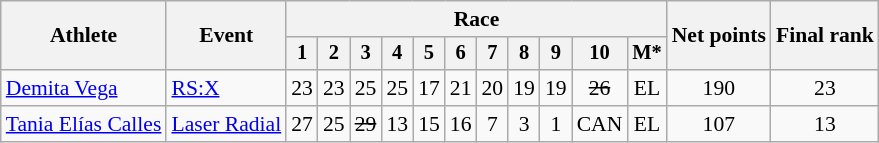<table class="wikitable" border="1" style="font-size:90%">
<tr>
<th rowspan=2>Athlete</th>
<th rowspan=2>Event</th>
<th colspan=11>Race</th>
<th rowspan=2>Net points</th>
<th rowspan=2>Final rank</th>
</tr>
<tr style="font-size:95%">
<th>1</th>
<th>2</th>
<th>3</th>
<th>4</th>
<th>5</th>
<th>6</th>
<th>7</th>
<th>8</th>
<th>9</th>
<th>10</th>
<th>M*</th>
</tr>
<tr align=center>
<td align=left><a href='#'>Demita Vega</a></td>
<td align=left><a href='#'>RS:X</a></td>
<td>23</td>
<td>23</td>
<td>25</td>
<td>25</td>
<td>17</td>
<td>21</td>
<td>20</td>
<td>19</td>
<td>19</td>
<td><s>26</s></td>
<td>EL</td>
<td>190</td>
<td>23</td>
</tr>
<tr align=center>
<td align=left><a href='#'>Tania Elías Calles</a></td>
<td align=left><a href='#'>Laser Radial</a></td>
<td>27</td>
<td>25</td>
<td><s>29</s></td>
<td>13</td>
<td>15</td>
<td>16</td>
<td>7</td>
<td>3</td>
<td>1</td>
<td>CAN</td>
<td>EL</td>
<td>107</td>
<td>13</td>
</tr>
</table>
